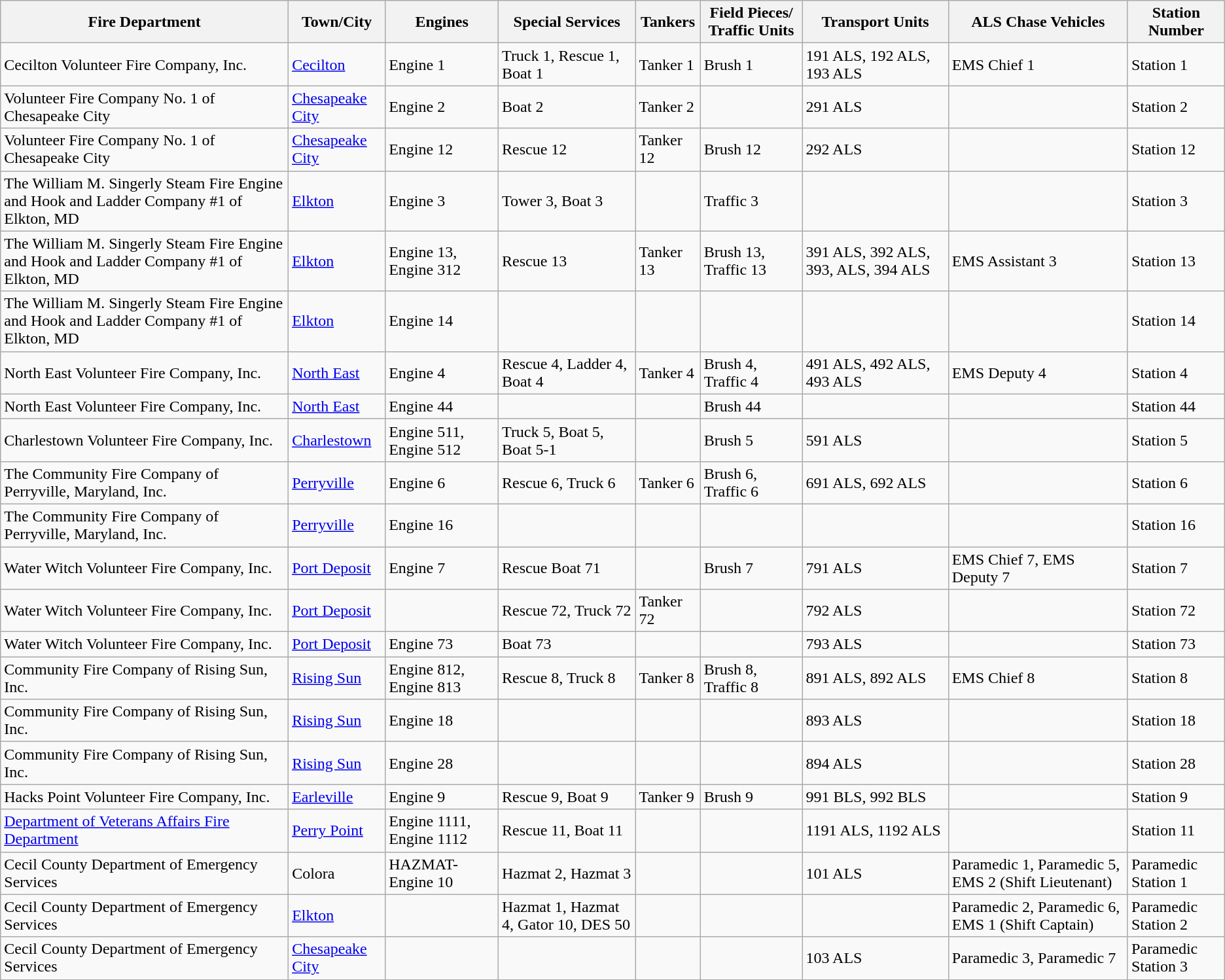<table class="wikitable">
<tr>
<th>Fire Department</th>
<th>Town/City</th>
<th>Engines</th>
<th>Special Services</th>
<th>Tankers</th>
<th>Field Pieces/ Traffic Units</th>
<th>Transport Units</th>
<th>ALS Chase Vehicles</th>
<th>Station Number</th>
</tr>
<tr>
<td>Cecilton Volunteer Fire Company, Inc.</td>
<td><a href='#'>Cecilton</a></td>
<td>Engine 1</td>
<td>Truck 1, Rescue 1, Boat 1</td>
<td>Tanker 1</td>
<td>Brush 1</td>
<td>191 ALS, 192 ALS, 193 ALS</td>
<td>EMS Chief 1</td>
<td>Station 1</td>
</tr>
<tr>
<td>Volunteer Fire Company No. 1 of Chesapeake City</td>
<td><a href='#'>Chesapeake City</a></td>
<td>Engine 2</td>
<td>Boat 2</td>
<td>Tanker 2</td>
<td></td>
<td>291 ALS</td>
<td></td>
<td>Station 2</td>
</tr>
<tr>
<td>Volunteer Fire Company No. 1 of Chesapeake City</td>
<td><a href='#'>Chesapeake City</a></td>
<td>Engine 12</td>
<td>Rescue 12</td>
<td>Tanker 12</td>
<td>Brush 12</td>
<td>292 ALS</td>
<td></td>
<td>Station 12</td>
</tr>
<tr>
<td>The William M. Singerly Steam Fire Engine and Hook and Ladder Company #1 of Elkton, MD</td>
<td><a href='#'>Elkton</a></td>
<td>Engine 3</td>
<td>Tower 3, Boat 3</td>
<td></td>
<td>Traffic 3</td>
<td></td>
<td></td>
<td>Station 3</td>
</tr>
<tr>
<td>The William M. Singerly Steam Fire Engine and Hook and Ladder Company #1 of Elkton, MD</td>
<td><a href='#'>Elkton</a></td>
<td>Engine 13, Engine 312</td>
<td>Rescue 13</td>
<td>Tanker 13</td>
<td>Brush 13, Traffic 13</td>
<td>391 ALS, 392 ALS, 393, ALS, 394 ALS</td>
<td>EMS Assistant 3</td>
<td>Station 13</td>
</tr>
<tr>
<td>The William M. Singerly Steam Fire Engine and Hook and Ladder Company #1 of Elkton, MD</td>
<td><a href='#'>Elkton</a></td>
<td>Engine 14</td>
<td></td>
<td></td>
<td></td>
<td></td>
<td></td>
<td>Station 14</td>
</tr>
<tr>
<td>North East Volunteer Fire Company, Inc.</td>
<td><a href='#'>North East</a></td>
<td>Engine 4</td>
<td>Rescue 4, Ladder 4, Boat 4</td>
<td>Tanker 4</td>
<td>Brush 4, Traffic 4</td>
<td>491 ALS, 492 ALS, 493 ALS</td>
<td>EMS Deputy 4</td>
<td>Station 4</td>
</tr>
<tr>
<td>North East Volunteer Fire Company, Inc.</td>
<td><a href='#'>North East</a></td>
<td>Engine 44</td>
<td></td>
<td></td>
<td>Brush 44</td>
<td></td>
<td></td>
<td>Station 44</td>
</tr>
<tr>
<td>Charlestown Volunteer Fire Company, Inc.</td>
<td><a href='#'>Charlestown</a></td>
<td>Engine 511, Engine 512</td>
<td>Truck 5, Boat 5, Boat 5-1</td>
<td></td>
<td>Brush 5</td>
<td>591 ALS</td>
<td></td>
<td>Station 5</td>
</tr>
<tr>
<td>The Community Fire Company of Perryville, Maryland, Inc.</td>
<td><a href='#'>Perryville</a></td>
<td>Engine 6</td>
<td>Rescue 6, Truck 6</td>
<td>Tanker 6</td>
<td>Brush 6, Traffic 6</td>
<td>691 ALS, 692 ALS</td>
<td></td>
<td>Station 6</td>
</tr>
<tr>
<td>The Community Fire Company of Perryville, Maryland, Inc.</td>
<td><a href='#'>Perryville</a></td>
<td>Engine 16</td>
<td></td>
<td></td>
<td></td>
<td></td>
<td></td>
<td>Station 16</td>
</tr>
<tr>
<td>Water Witch Volunteer Fire Company, Inc.</td>
<td><a href='#'>Port Deposit</a></td>
<td>Engine 7</td>
<td>Rescue Boat 71</td>
<td></td>
<td>Brush 7</td>
<td>791 ALS</td>
<td>EMS Chief 7, EMS Deputy 7</td>
<td>Station 7</td>
</tr>
<tr>
<td>Water Witch Volunteer Fire Company, Inc.</td>
<td><a href='#'>Port Deposit</a></td>
<td></td>
<td>Rescue 72, Truck 72</td>
<td>Tanker 72</td>
<td></td>
<td>792 ALS</td>
<td></td>
<td>Station 72</td>
</tr>
<tr>
<td>Water Witch Volunteer Fire Company, Inc.</td>
<td><a href='#'>Port Deposit</a></td>
<td>Engine 73</td>
<td>Boat 73</td>
<td></td>
<td></td>
<td>793 ALS</td>
<td></td>
<td>Station 73</td>
</tr>
<tr>
<td>Community Fire Company of Rising Sun, Inc.</td>
<td><a href='#'>Rising Sun</a></td>
<td>Engine 812, Engine 813</td>
<td>Rescue 8, Truck 8</td>
<td>Tanker 8</td>
<td>Brush 8, Traffic 8</td>
<td>891 ALS, 892 ALS</td>
<td>EMS Chief 8</td>
<td>Station 8</td>
</tr>
<tr>
<td>Community Fire Company of Rising Sun, Inc.</td>
<td><a href='#'>Rising Sun</a></td>
<td>Engine 18</td>
<td></td>
<td></td>
<td></td>
<td>893 ALS</td>
<td></td>
<td>Station 18</td>
</tr>
<tr>
<td>Community Fire Company of Rising Sun, Inc.</td>
<td><a href='#'>Rising Sun</a></td>
<td>Engine 28</td>
<td></td>
<td></td>
<td></td>
<td>894 ALS</td>
<td></td>
<td>Station 28</td>
</tr>
<tr>
<td>Hacks Point Volunteer Fire Company, Inc.</td>
<td><a href='#'>Earleville</a></td>
<td>Engine 9</td>
<td>Rescue 9, Boat 9</td>
<td>Tanker 9</td>
<td>Brush 9</td>
<td>991 BLS, 992 BLS</td>
<td></td>
<td>Station 9</td>
</tr>
<tr>
<td><a href='#'>Department of Veterans Affairs Fire Department</a></td>
<td><a href='#'>Perry Point</a></td>
<td>Engine 1111, Engine 1112</td>
<td>Rescue 11, Boat 11</td>
<td></td>
<td></td>
<td>1191 ALS, 1192 ALS</td>
<td></td>
<td>Station 11</td>
</tr>
<tr>
<td>Cecil County Department of Emergency Services</td>
<td Colora, MD>Colora</td>
<td>HAZMAT-Engine 10</td>
<td>Hazmat 2, Hazmat 3</td>
<td></td>
<td></td>
<td>101 ALS</td>
<td>Paramedic 1, Paramedic 5, EMS 2 (Shift Lieutenant)</td>
<td>Paramedic Station 1</td>
</tr>
<tr>
<td>Cecil County Department of Emergency Services</td>
<td><a href='#'>Elkton</a></td>
<td></td>
<td>Hazmat 1, Hazmat 4, Gator 10, DES 50</td>
<td></td>
<td></td>
<td></td>
<td>Paramedic 2, Paramedic 6, EMS 1 (Shift Captain)</td>
<td>Paramedic Station 2</td>
</tr>
<tr>
<td>Cecil County Department of Emergency Services</td>
<td><a href='#'>Chesapeake City</a></td>
<td></td>
<td></td>
<td></td>
<td></td>
<td>103 ALS</td>
<td>Paramedic 3, Paramedic 7</td>
<td>Paramedic Station 3</td>
</tr>
</table>
